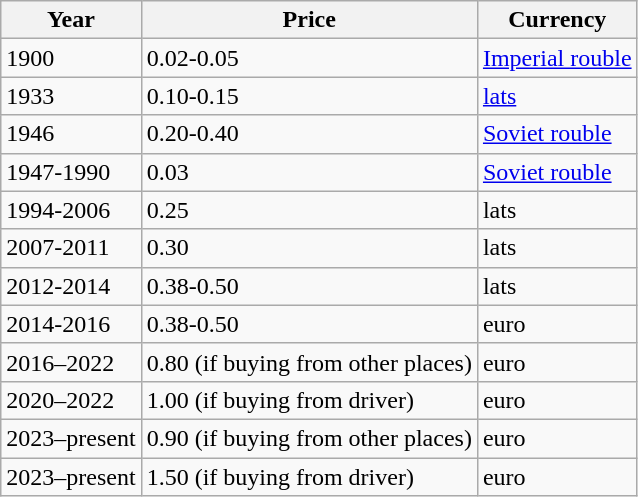<table class=wikitable>
<tr>
<th>Year</th>
<th>Price</th>
<th>Currency</th>
</tr>
<tr>
<td>1900</td>
<td>0.02-0.05</td>
<td><a href='#'>Imperial rouble</a></td>
</tr>
<tr>
<td>1933</td>
<td>0.10-0.15</td>
<td><a href='#'>lats</a></td>
</tr>
<tr>
<td>1946</td>
<td>0.20-0.40</td>
<td><a href='#'>Soviet rouble</a></td>
</tr>
<tr>
<td>1947-1990</td>
<td>0.03</td>
<td><a href='#'>Soviet rouble</a></td>
</tr>
<tr>
<td>1994-2006</td>
<td>0.25</td>
<td>lats</td>
</tr>
<tr>
<td>2007-2011</td>
<td>0.30</td>
<td>lats</td>
</tr>
<tr>
<td>2012-2014</td>
<td>0.38-0.50</td>
<td>lats</td>
</tr>
<tr>
<td>2014-2016</td>
<td>0.38-0.50</td>
<td>euro</td>
</tr>
<tr>
<td>2016–2022</td>
<td>0.80 (if buying from other places)</td>
<td>euro</td>
</tr>
<tr>
<td>2020–2022</td>
<td>1.00 (if buying from driver)</td>
<td>euro</td>
</tr>
<tr>
<td>2023–present</td>
<td>0.90 (if buying from other places)</td>
<td>euro</td>
</tr>
<tr>
<td>2023–present</td>
<td>1.50 (if buying from driver)</td>
<td>euro</td>
</tr>
</table>
